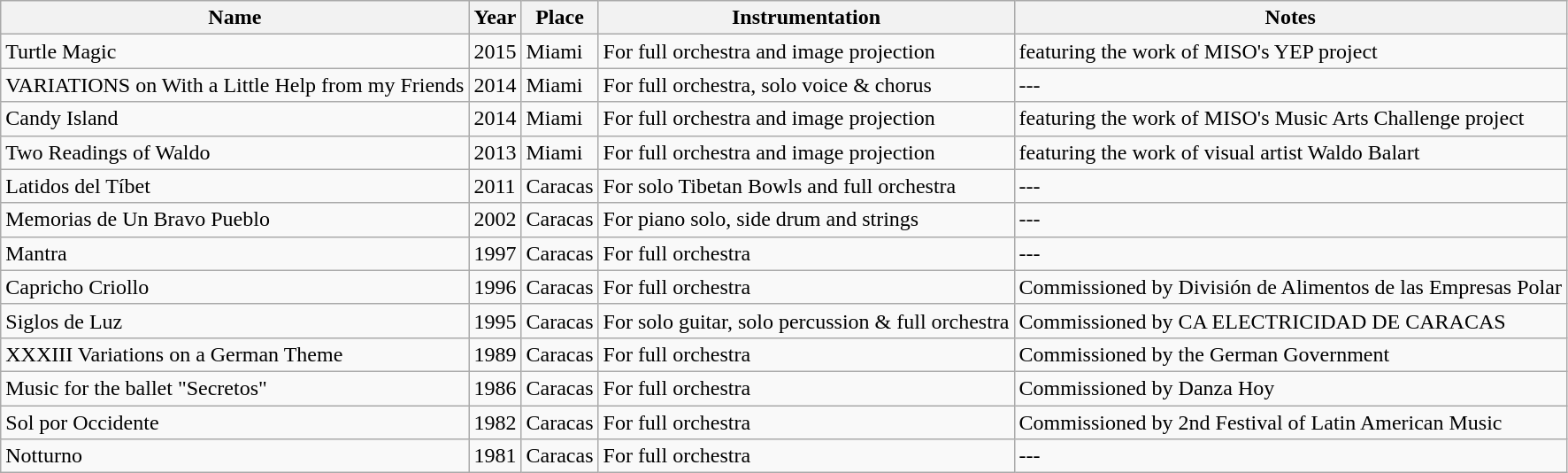<table class="wikitable sortable">
<tr>
<th>Name</th>
<th>Year</th>
<th>Place</th>
<th>Instrumentation</th>
<th>Notes</th>
</tr>
<tr>
<td>Turtle Magic</td>
<td>2015</td>
<td>Miami</td>
<td>For full orchestra and image projection</td>
<td>featuring the work of MISO's YEP project</td>
</tr>
<tr>
<td>VARIATIONS on With a Little Help from my Friends</td>
<td>2014</td>
<td>Miami</td>
<td>For full orchestra, solo voice & chorus</td>
<td>---</td>
</tr>
<tr>
<td>Candy Island</td>
<td>2014</td>
<td>Miami</td>
<td>For full orchestra and image projection</td>
<td>featuring the work of MISO's Music Arts Challenge project</td>
</tr>
<tr>
<td>Two Readings of Waldo</td>
<td>2013</td>
<td>Miami</td>
<td>For full orchestra and image projection</td>
<td>featuring the work of visual artist Waldo Balart</td>
</tr>
<tr>
<td>Latidos del Tíbet</td>
<td>2011</td>
<td>Caracas</td>
<td>For solo Tibetan Bowls and full orchestra</td>
<td>---</td>
</tr>
<tr>
<td>Memorias de Un Bravo Pueblo</td>
<td>2002</td>
<td>Caracas</td>
<td>For piano solo, side drum and strings</td>
<td>---</td>
</tr>
<tr>
<td>Mantra</td>
<td>1997</td>
<td>Caracas</td>
<td>For full orchestra</td>
<td>---</td>
</tr>
<tr>
<td>Capricho Criollo</td>
<td>1996</td>
<td>Caracas</td>
<td>For full orchestra</td>
<td>Commissioned by División de Alimentos de las Empresas Polar</td>
</tr>
<tr>
<td>Siglos de Luz</td>
<td>1995</td>
<td>Caracas</td>
<td>For solo guitar, solo percussion & full orchestra</td>
<td>Commissioned by CA ELECTRICIDAD DE CARACAS</td>
</tr>
<tr>
<td>XXXIII Variations on a German Theme</td>
<td>1989</td>
<td>Caracas</td>
<td>For full orchestra</td>
<td>Commissioned by the German Government</td>
</tr>
<tr>
<td>Music for the ballet "Secretos"</td>
<td>1986</td>
<td>Caracas</td>
<td>For full orchestra</td>
<td>Commissioned by Danza Hoy</td>
</tr>
<tr>
<td>Sol por Occidente</td>
<td>1982</td>
<td>Caracas</td>
<td>For full orchestra</td>
<td>Commissioned by 2nd Festival of Latin American Music</td>
</tr>
<tr>
<td>Notturno</td>
<td>1981</td>
<td>Caracas</td>
<td>For full orchestra</td>
<td>---</td>
</tr>
</table>
